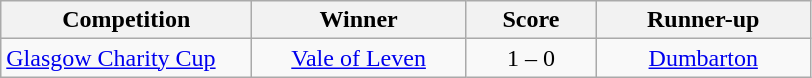<table class="wikitable" style="text-align: center;">
<tr>
<th width=160>Competition</th>
<th width=135>Winner</th>
<th width=80>Score</th>
<th width=135>Runner-up</th>
</tr>
<tr>
<td align=left><a href='#'>Glasgow Charity Cup</a></td>
<td><a href='#'>Vale of Leven</a></td>
<td>1 – 0</td>
<td><a href='#'>Dumbarton</a></td>
</tr>
</table>
